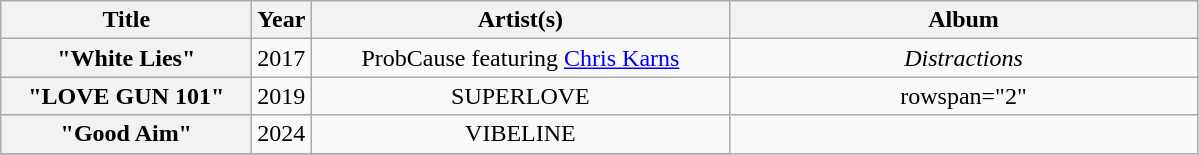<table class="wikitable plainrowheaders" style="text-align:center;">
<tr>
<th scope="col" style="width:10em;">Title</th>
<th scope="col" style="width:1em;">Year</th>
<th scope="col" style="width:17em;">Artist(s)</th>
<th scope="col" style="width:19em;">Album</th>
</tr>
<tr>
<th scope="row">"White Lies"</th>
<td>2017</td>
<td>ProbCause featuring <a href='#'>Chris Karns</a></td>
<td><em>Distractions</em></td>
</tr>
<tr>
<th scope="row">"LOVE GUN 101"</th>
<td>2019</td>
<td>SUPERLOVE</td>
<td>rowspan="2" </td>
</tr>
<tr>
<th scope="row">"Good Aim"</th>
<td>2024</td>
<td>VIBELINE</td>
</tr>
<tr>
</tr>
</table>
